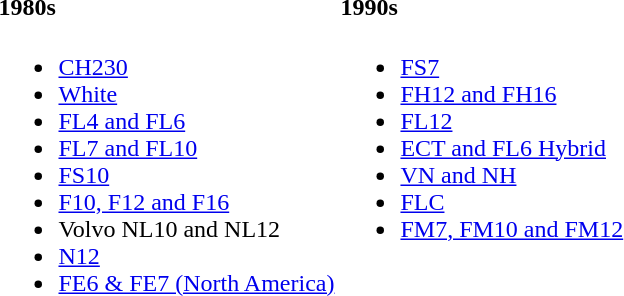<table>
<tr>
<td valign="top"><br><h4>1980s</h4><ul><li><a href='#'>CH230</a></li><li><a href='#'>White</a></li><li><a href='#'>FL4 and FL6</a></li><li><a href='#'>FL7 and FL10</a></li><li><a href='#'>FS10</a></li><li><a href='#'>F10, F12 and F16</a></li><li>Volvo NL10 and NL12</li><li><a href='#'>N12</a></li><li><a href='#'>FE6 & FE7 (North America)</a></li></ul></td>
<td valign="top"><br><h4>1990s</h4><ul><li><a href='#'>FS7</a></li><li><a href='#'>FH12 and FH16</a></li><li><a href='#'>FL12</a></li><li><a href='#'>ECT and FL6 Hybrid</a></li><li><a href='#'>VN and NH</a></li><li><a href='#'>FLC</a></li><li><a href='#'>FM7, FM10 and FM12</a></li></ul></td>
<td valign="top"></td>
</tr>
</table>
